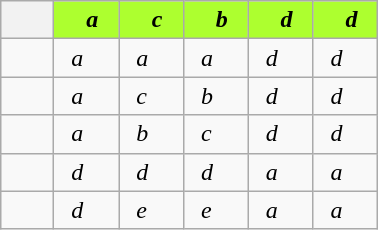<table class="wikitable" border="1" width="20%" style="margin:1em auto;">
<tr>
<th>   </th>
<th style="background:#ADFF2F">  <em>a</em></th>
<th style="background:#ADFF2F">  <em>c</em></th>
<th style="background:#ADFF2F">  <em>b</em></th>
<th style="background:#ADFF2F">  <em>d</em></th>
<th style="background:#ADFF2F">  <em>d</em></th>
</tr>
<tr>
<td></td>
<td>  <em>a</em></td>
<td>  <em>a</em></td>
<td>  <em>a</em></td>
<td>  <em>d</em></td>
<td>  <em>d</em></td>
</tr>
<tr>
<td></td>
<td>  <em>a</em></td>
<td>  <em>c</em></td>
<td>  <em>b</em></td>
<td>  <em>d</em></td>
<td>  <em>d</em></td>
</tr>
<tr>
<td></td>
<td>  <em>a</em></td>
<td>  <em>b</em></td>
<td>  <em>c</em></td>
<td>  <em>d</em></td>
<td>  <em>d</em></td>
</tr>
<tr>
<td></td>
<td>  <em>d</em></td>
<td>  <em>d</em></td>
<td>  <em>d</em></td>
<td>  <em>a</em></td>
<td>  <em>a</em></td>
</tr>
<tr>
<td></td>
<td>  <em>d</em></td>
<td>  <em>e</em></td>
<td>  <em>e</em></td>
<td>  <em>a</em></td>
<td>  <em>a</em></td>
</tr>
</table>
